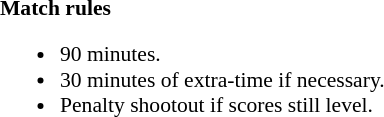<table style="width:100%; font-size:90%;">
<tr>
<td style="width:50%; vertical-align:top;"></td>
<td style="width:50%; vertical-align:top;"><br><strong>Match rules</strong><ul><li>90 minutes.</li><li>30 minutes of extra-time if necessary.</li><li>Penalty shootout if scores still level.</li></ul></td>
</tr>
</table>
